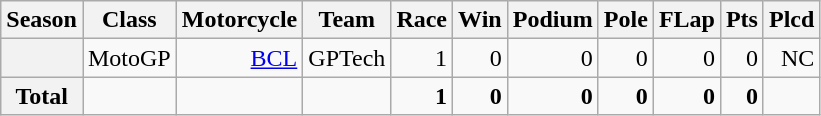<table class="wikitable" style=text-align:right>
<tr>
<th>Season</th>
<th>Class</th>
<th>Motorcycle</th>
<th>Team</th>
<th>Race</th>
<th>Win</th>
<th>Podium</th>
<th>Pole</th>
<th>FLap</th>
<th>Pts</th>
<th>Plcd</th>
</tr>
<tr>
<th></th>
<td>MotoGP</td>
<td><a href='#'>BCL</a></td>
<td>GPTech</td>
<td>1</td>
<td>0</td>
<td>0</td>
<td>0</td>
<td>0</td>
<td>0</td>
<td>NC</td>
</tr>
<tr>
<th>Total</th>
<td></td>
<td></td>
<td></td>
<td><strong>1</strong></td>
<td><strong>0</strong></td>
<td><strong>0</strong></td>
<td><strong>0</strong></td>
<td><strong>0</strong></td>
<td><strong>0</strong></td>
<td></td>
</tr>
</table>
